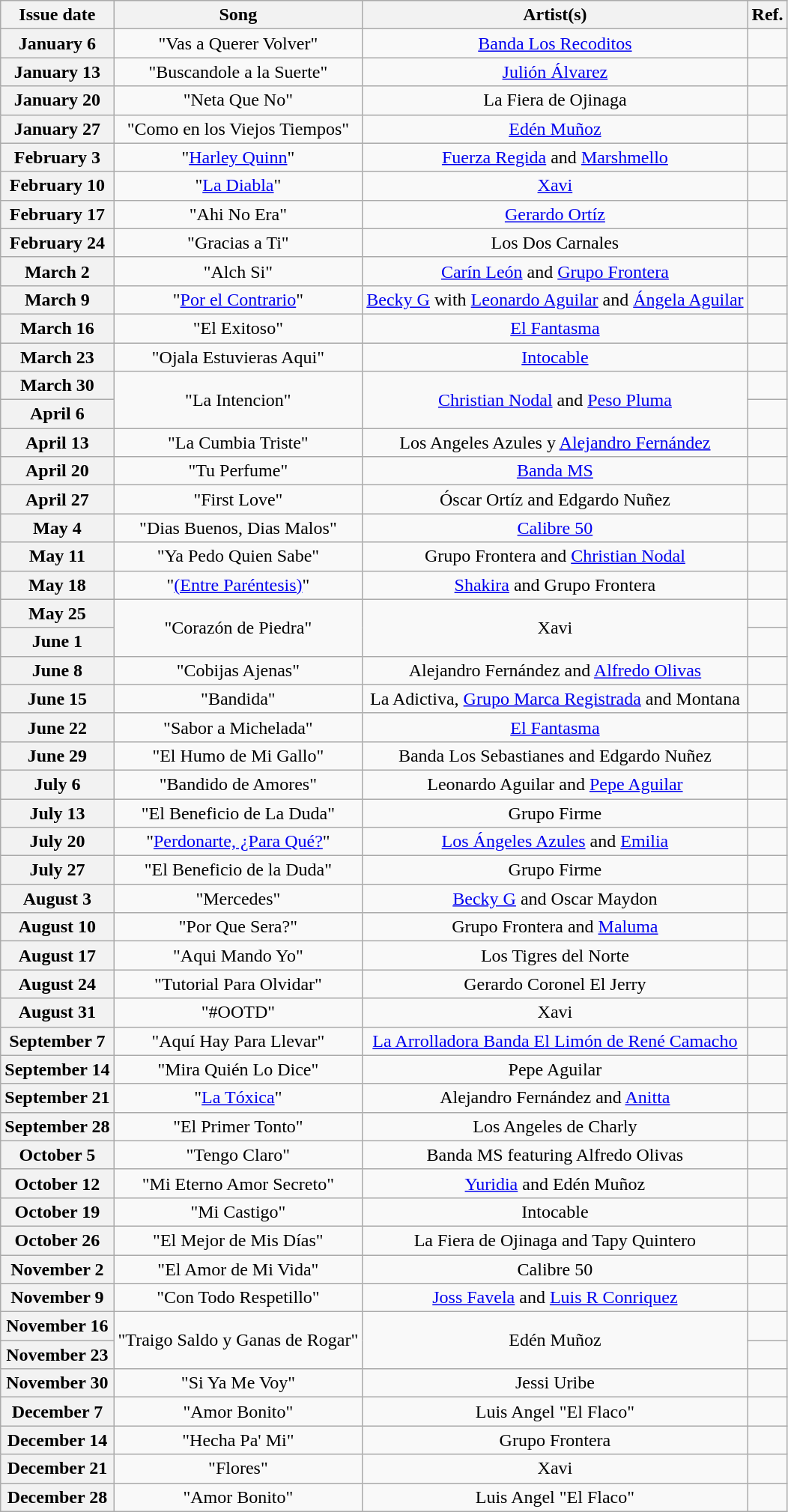<table class="wikitable plainrowheaders" style="text-align: center;">
<tr>
<th>Issue date</th>
<th>Song</th>
<th>Artist(s)</th>
<th>Ref.</th>
</tr>
<tr>
<th scope="row">January 6</th>
<td>"Vas a Querer Volver"</td>
<td><a href='#'>Banda Los Recoditos</a></td>
<td></td>
</tr>
<tr>
<th scope="row">January 13</th>
<td>"Buscandole a la Suerte"</td>
<td><a href='#'>Julión Álvarez</a></td>
<td></td>
</tr>
<tr>
<th scope="row">January 20</th>
<td>"Neta Que No"</td>
<td>La Fiera de Ojinaga</td>
<td></td>
</tr>
<tr>
<th scope="row">January 27</th>
<td>"Como en los Viejos Tiempos"</td>
<td><a href='#'>Edén Muñoz</a></td>
<td></td>
</tr>
<tr>
<th scope="row">February 3</th>
<td>"<a href='#'>Harley Quinn</a>"</td>
<td><a href='#'>Fuerza Regida</a> and <a href='#'>Marshmello</a></td>
<td></td>
</tr>
<tr>
<th scope="row">February 10</th>
<td>"<a href='#'>La Diabla</a>"</td>
<td><a href='#'>Xavi</a></td>
<td></td>
</tr>
<tr>
<th scope="row">February 17</th>
<td>"Ahi No Era"</td>
<td><a href='#'>Gerardo Ortíz</a></td>
<td></td>
</tr>
<tr>
<th scope="row">February 24</th>
<td>"Gracias a Ti"</td>
<td>Los Dos Carnales</td>
<td></td>
</tr>
<tr>
<th scope="row">March 2</th>
<td>"Alch Si"</td>
<td><a href='#'>Carín León</a> and <a href='#'>Grupo Frontera</a></td>
<td></td>
</tr>
<tr>
<th scope="row">March 9</th>
<td>"<a href='#'>Por el Contrario</a>"</td>
<td><a href='#'>Becky G</a> with <a href='#'>Leonardo Aguilar</a> and <a href='#'>Ángela Aguilar</a></td>
<td></td>
</tr>
<tr>
<th scope="row">March 16</th>
<td>"El Exitoso"</td>
<td><a href='#'>El Fantasma</a></td>
<td></td>
</tr>
<tr>
<th scope="row">March 23</th>
<td>"Ojala Estuvieras Aqui"</td>
<td><a href='#'>Intocable</a></td>
<td></td>
</tr>
<tr>
<th scope="row">March 30</th>
<td rowspan=2>"La Intencion"</td>
<td rowspan=2><a href='#'>Christian Nodal</a> and <a href='#'>Peso Pluma</a></td>
<td></td>
</tr>
<tr>
<th scope="row">April 6</th>
<td></td>
</tr>
<tr>
<th scope="row">April 13</th>
<td>"La Cumbia Triste"</td>
<td>Los Angeles Azules y <a href='#'>Alejandro Fernández</a></td>
<td></td>
</tr>
<tr>
<th scope="row">April 20</th>
<td>"Tu Perfume"</td>
<td><a href='#'>Banda MS</a></td>
<td></td>
</tr>
<tr>
<th scope="row">April 27</th>
<td>"First Love"</td>
<td>Óscar Ortíz and Edgardo Nuñez</td>
<td></td>
</tr>
<tr>
<th scope="row">May 4</th>
<td>"Dias Buenos, Dias Malos"</td>
<td><a href='#'>Calibre 50</a></td>
<td></td>
</tr>
<tr>
<th scope="row">May 11</th>
<td>"Ya Pedo Quien Sabe"</td>
<td>Grupo Frontera and <a href='#'>Christian Nodal</a></td>
<td></td>
</tr>
<tr>
<th scope="row">May 18</th>
<td>"<a href='#'>(Entre Paréntesis)</a>"</td>
<td><a href='#'>Shakira</a> and Grupo Frontera</td>
<td></td>
</tr>
<tr>
<th scope="row">May 25</th>
<td rowspan=2>"Corazón de Piedra"</td>
<td rowspan=2>Xavi</td>
<td></td>
</tr>
<tr>
<th scope="row">June 1</th>
<td></td>
</tr>
<tr>
<th scope="row">June 8</th>
<td>"Cobijas Ajenas"</td>
<td>Alejandro Fernández and <a href='#'>Alfredo Olivas</a></td>
<td></td>
</tr>
<tr>
<th scope="row">June 15</th>
<td>"Bandida"</td>
<td>La Adictiva, <a href='#'>Grupo Marca Registrada</a> and Montana</td>
<td></td>
</tr>
<tr>
<th scope="row">June 22</th>
<td>"Sabor a Michelada"</td>
<td><a href='#'>El Fantasma</a></td>
<td></td>
</tr>
<tr>
<th scope="row">June 29</th>
<td>"El Humo de Mi Gallo"</td>
<td>Banda Los Sebastianes and Edgardo Nuñez</td>
<td></td>
</tr>
<tr>
<th scope="row">July 6</th>
<td>"Bandido de Amores"</td>
<td>Leonardo Aguilar and <a href='#'>Pepe Aguilar</a></td>
<td></td>
</tr>
<tr>
<th scope="row">July 13</th>
<td>"El Beneficio de La Duda"</td>
<td>Grupo Firme</td>
<td></td>
</tr>
<tr>
<th scope="row">July 20</th>
<td>"<a href='#'>Perdonarte, ¿Para Qué?</a>"</td>
<td><a href='#'>Los Ángeles Azules</a> and <a href='#'>Emilia</a></td>
<td></td>
</tr>
<tr>
<th scope="row">July 27</th>
<td>"El Beneficio de la Duda"</td>
<td>Grupo Firme</td>
<td></td>
</tr>
<tr>
<th scope="row">August 3</th>
<td>"Mercedes"</td>
<td><a href='#'>Becky G</a> and Oscar Maydon</td>
<td></td>
</tr>
<tr>
<th scope="row">August 10</th>
<td>"Por Que Sera?"</td>
<td>Grupo Frontera and <a href='#'>Maluma</a></td>
<td></td>
</tr>
<tr>
<th scope="row">August 17</th>
<td>"Aqui Mando Yo"</td>
<td>Los Tigres del Norte</td>
<td></td>
</tr>
<tr>
<th scope="row">August 24</th>
<td>"Tutorial Para Olvidar"</td>
<td>Gerardo Coronel El Jerry</td>
<td></td>
</tr>
<tr>
<th scope="row">August 31</th>
<td>"#OOTD"</td>
<td>Xavi</td>
<td></td>
</tr>
<tr>
<th scope="row">September 7</th>
<td>"Aquí Hay Para Llevar"</td>
<td><a href='#'>La Arrolladora Banda El Limón de René Camacho</a></td>
<td></td>
</tr>
<tr>
<th scope="row">September 14</th>
<td>"Mira Quién Lo Dice"</td>
<td>Pepe Aguilar</td>
<td></td>
</tr>
<tr>
<th scope="row">September 21</th>
<td>"<a href='#'>La Tóxica</a>"</td>
<td>Alejandro Fernández and <a href='#'>Anitta</a></td>
<td></td>
</tr>
<tr>
<th scope="row">September 28</th>
<td>"El Primer Tonto"</td>
<td>Los Angeles de Charly</td>
<td></td>
</tr>
<tr>
<th scope="row">October 5</th>
<td>"Tengo Claro"</td>
<td>Banda MS featuring Alfredo Olivas</td>
<td></td>
</tr>
<tr>
<th scope="row">October 12</th>
<td>"Mi Eterno Amor Secreto"</td>
<td><a href='#'>Yuridia</a> and Edén Muñoz</td>
<td></td>
</tr>
<tr>
<th scope="row">October 19</th>
<td>"Mi Castigo"</td>
<td>Intocable</td>
<td></td>
</tr>
<tr>
<th scope="row">October 26</th>
<td>"El Mejor de Mis Días"</td>
<td>La Fiera de Ojinaga and Tapy Quintero</td>
<td></td>
</tr>
<tr>
<th scope="row">November 2</th>
<td>"El Amor de Mi Vida"</td>
<td>Calibre 50</td>
<td></td>
</tr>
<tr>
<th scope="row">November 9</th>
<td>"Con Todo Respetillo"</td>
<td><a href='#'>Joss Favela</a> and <a href='#'>Luis R Conriquez</a></td>
<td></td>
</tr>
<tr>
<th scope="row">November 16</th>
<td rowspan=2>"Traigo Saldo y Ganas de Rogar"</td>
<td rowspan=2>Edén Muñoz</td>
<td></td>
</tr>
<tr>
<th scope="row">November 23</th>
<td></td>
</tr>
<tr>
<th scope="row">November 30</th>
<td>"Si Ya Me Voy"</td>
<td>Jessi Uribe</td>
<td></td>
</tr>
<tr>
<th scope="row">December 7</th>
<td>"Amor Bonito"</td>
<td>Luis Angel "El Flaco"</td>
<td></td>
</tr>
<tr>
<th scope="row">December 14</th>
<td>"Hecha Pa' Mi"</td>
<td>Grupo Frontera</td>
<td></td>
</tr>
<tr>
<th scope="row">December 21</th>
<td>"Flores"</td>
<td>Xavi</td>
<td></td>
</tr>
<tr>
<th scope="row">December 28</th>
<td>"Amor Bonito"</td>
<td>Luis Angel "El Flaco"</td>
<td></td>
</tr>
</table>
